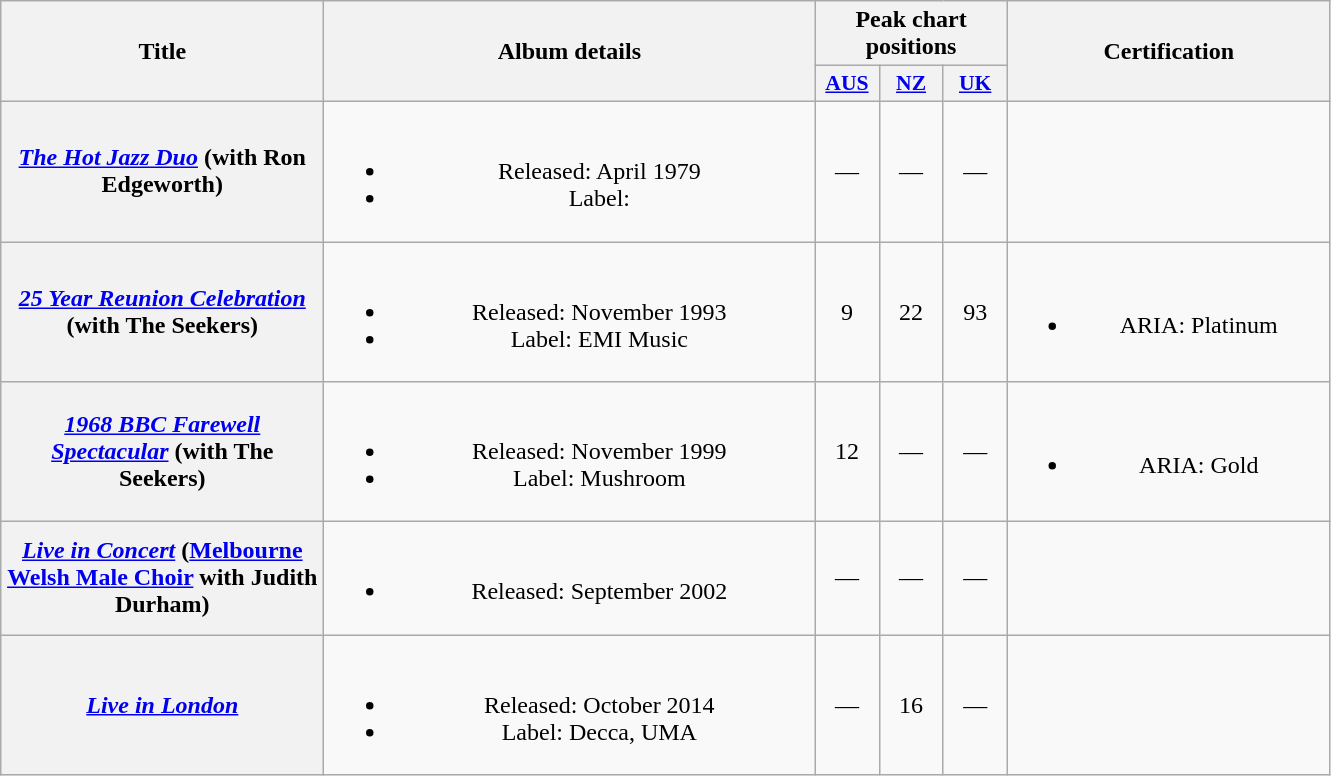<table class="wikitable plainrowheaders" style="text-align:center;">
<tr>
<th scope="col" rowspan="2" style="width:13em;">Title</th>
<th scope="col" rowspan="2" style="width:20em;">Album details</th>
<th scope="col" colspan="3">Peak chart positions</th>
<th scope="col" rowspan="2" style="width:13em;">Certification</th>
</tr>
<tr>
<th scope="col" style="width:2.5em;font-size:90%;"><a href='#'>AUS</a><br></th>
<th scope="col" style="width:2.5em;font-size:90%;"><a href='#'>NZ</a><br></th>
<th scope="col" style="width:2.5em;font-size:90%;"><a href='#'>UK</a><br></th>
</tr>
<tr>
<th scope="row"><em><a href='#'>The Hot Jazz Duo</a></em> (with Ron Edgeworth)</th>
<td><br><ul><li>Released: April 1979</li><li>Label:</li></ul></td>
<td>—</td>
<td>—</td>
<td>—</td>
<td></td>
</tr>
<tr>
<th scope="row"><em><a href='#'>25 Year Reunion Celebration</a></em> (with The Seekers)</th>
<td><br><ul><li>Released: November 1993</li><li>Label: EMI Music</li></ul></td>
<td>9</td>
<td>22</td>
<td>93</td>
<td><br><ul><li>ARIA: Platinum</li></ul></td>
</tr>
<tr>
<th scope="row"><em><a href='#'>1968 BBC Farewell Spectacular</a></em> (with The Seekers)</th>
<td><br><ul><li>Released: November 1999</li><li>Label: Mushroom</li></ul></td>
<td>12</td>
<td>—</td>
<td>—</td>
<td><br><ul><li>ARIA: Gold</li></ul></td>
</tr>
<tr>
<th scope="row"><em><a href='#'>Live in Concert</a></em> (<a href='#'>Melbourne Welsh Male Choir</a> with Judith Durham)</th>
<td><br><ul><li>Released: September 2002</li></ul></td>
<td>—</td>
<td>—</td>
<td>—</td>
<td></td>
</tr>
<tr>
<th scope="row"><em><a href='#'>Live in London</a></em></th>
<td><br><ul><li>Released: October 2014</li><li>Label: Decca, UMA</li></ul></td>
<td>—</td>
<td>16</td>
<td>—</td>
<td></td>
</tr>
</table>
